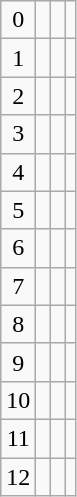<table class=wikitable>
<tr align=center>
<td>0</td>
<td style="font-size:135%;line-height:150%;"></td>
<td style="font-size:135%;line-height:150%;"></td>
<td align=left></td>
</tr>
<tr align=center>
<td>1</td>
<td style="font-size:135%;line-height:150%;"></td>
<td style="font-size:135%;line-height:150%;"></td>
<td align=left></td>
</tr>
<tr align=center>
<td>2</td>
<td style="font-size:135%;line-height:150%;"></td>
<td style="font-size:135%;line-height:150%;"></td>
<td align=left></td>
</tr>
<tr align=center>
<td>3</td>
<td style="font-size:135%;line-height:150%;"></td>
<td style="font-size:135%;line-height:150%;"></td>
<td align=left></td>
</tr>
<tr align=center>
<td>4</td>
<td style="font-size:135%;line-height:150%;"></td>
<td style="font-size:135%;line-height:150%;"></td>
<td align=left></td>
</tr>
<tr align=center>
<td>5</td>
<td style="font-size:135%;line-height:150%;"></td>
<td style="font-size:135%;line-height:150%;"></td>
<td align=left></td>
</tr>
<tr align=center>
<td>6</td>
<td style="font-size:135%;line-height:150%;"></td>
<td style="font-size:135%;line-height:150%;"></td>
<td align=left></td>
</tr>
<tr align=center>
<td>7</td>
<td style="font-size:135%;line-height:150%;"></td>
<td style="font-size:135%;line-height:150%;"></td>
<td align=left></td>
</tr>
<tr align=center>
<td>8</td>
<td style="font-size:135%;line-height:150%;"></td>
<td style="font-size:135%;line-height:150%;"></td>
<td align=left></td>
</tr>
<tr align=center>
<td>9</td>
<td style="font-size:135%;line-height:150%;"></td>
<td style="font-size:135%;line-height:150%;"></td>
<td align=left></td>
</tr>
<tr align=center>
<td>10</td>
<td style="font-size:135%;line-height:150%;"></td>
<td style="font-size:135%;line-height:150%;"></td>
<td align=left></td>
</tr>
<tr align=center>
<td>11</td>
<td style="font-size:135%;line-height:150%;"></td>
<td style="font-size:135%;line-height:150%;"></td>
<td align=left></td>
</tr>
<tr align=center>
<td>12</td>
<td style="font-size:135%;line-height:150%;"></td>
<td style="font-size:135%;line-height:150%;"></td>
<td align=left></td>
</tr>
</table>
